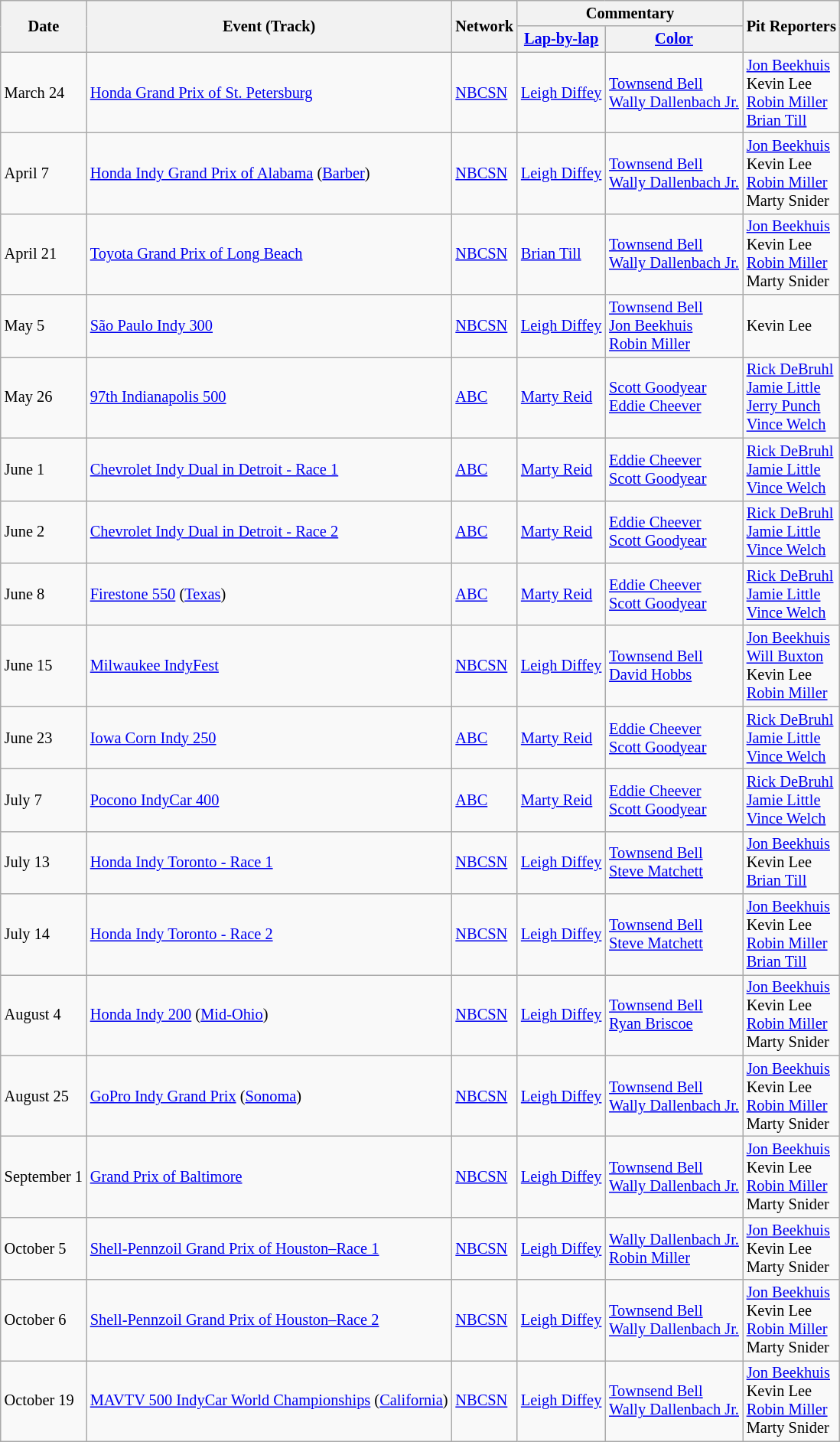<table class="wikitable" style="font-size: 85%;">
<tr>
<th rowspan=2>Date</th>
<th rowspan=2>Event (Track)</th>
<th rowspan=2>Network<br></th>
<th colspan=2>Commentary</th>
<th rowspan=2>Pit Reporters</th>
</tr>
<tr>
<th><a href='#'>Lap-by-lap</a></th>
<th><a href='#'>Color</a></th>
</tr>
<tr>
<td>March 24</td>
<td><a href='#'>Honda Grand Prix of St. Petersburg</a></td>
<td><a href='#'>NBCSN</a></td>
<td><a href='#'>Leigh Diffey</a></td>
<td><a href='#'>Townsend Bell</a><br><a href='#'>Wally Dallenbach Jr.</a></td>
<td><a href='#'>Jon Beekhuis</a><br>Kevin Lee<br><a href='#'>Robin Miller</a><br><a href='#'>Brian Till</a></td>
</tr>
<tr>
<td>April 7</td>
<td><a href='#'>Honda Indy Grand Prix of Alabama</a> (<a href='#'>Barber</a>)</td>
<td><a href='#'>NBCSN</a></td>
<td><a href='#'>Leigh Diffey</a></td>
<td><a href='#'>Townsend Bell</a><br><a href='#'>Wally Dallenbach Jr.</a></td>
<td><a href='#'>Jon Beekhuis</a><br>Kevin Lee<br><a href='#'>Robin Miller</a><br>Marty Snider</td>
</tr>
<tr>
<td>April 21</td>
<td><a href='#'>Toyota Grand Prix of Long Beach</a></td>
<td><a href='#'>NBCSN</a></td>
<td><a href='#'>Brian Till</a></td>
<td><a href='#'>Townsend Bell</a><br><a href='#'>Wally Dallenbach Jr.</a></td>
<td><a href='#'>Jon Beekhuis</a><br>Kevin Lee<br><a href='#'>Robin Miller</a><br>Marty Snider</td>
</tr>
<tr>
<td>May 5</td>
<td><a href='#'>São Paulo Indy 300</a></td>
<td><a href='#'>NBCSN</a></td>
<td><a href='#'>Leigh Diffey</a></td>
<td><a href='#'>Townsend Bell</a><br><a href='#'>Jon Beekhuis</a><br><a href='#'>Robin Miller</a></td>
<td>Kevin Lee</td>
</tr>
<tr>
<td>May 26</td>
<td><a href='#'>97th Indianapolis 500</a></td>
<td><a href='#'>ABC</a></td>
<td><a href='#'>Marty Reid</a></td>
<td><a href='#'>Scott Goodyear</a><br><a href='#'>Eddie Cheever</a></td>
<td><a href='#'>Rick DeBruhl</a><br><a href='#'>Jamie Little</a><br><a href='#'>Jerry Punch</a><br><a href='#'>Vince Welch</a></td>
</tr>
<tr>
<td>June 1</td>
<td><a href='#'>Chevrolet Indy Dual in Detroit - Race 1</a></td>
<td><a href='#'>ABC</a></td>
<td><a href='#'>Marty Reid</a></td>
<td><a href='#'>Eddie Cheever</a><br><a href='#'>Scott Goodyear</a></td>
<td><a href='#'>Rick DeBruhl</a><br><a href='#'>Jamie Little</a><br><a href='#'>Vince Welch</a></td>
</tr>
<tr>
<td>June 2</td>
<td><a href='#'>Chevrolet Indy Dual in Detroit - Race 2</a></td>
<td><a href='#'>ABC</a></td>
<td><a href='#'>Marty Reid</a></td>
<td><a href='#'>Eddie Cheever</a><br><a href='#'>Scott Goodyear</a></td>
<td><a href='#'>Rick DeBruhl</a><br><a href='#'>Jamie Little</a><br><a href='#'>Vince Welch</a></td>
</tr>
<tr>
<td>June 8</td>
<td><a href='#'>Firestone 550</a> (<a href='#'>Texas</a>)</td>
<td><a href='#'>ABC</a></td>
<td><a href='#'>Marty Reid</a></td>
<td><a href='#'>Eddie Cheever</a><br><a href='#'>Scott Goodyear</a></td>
<td><a href='#'>Rick DeBruhl</a><br><a href='#'>Jamie Little</a><br><a href='#'>Vince Welch</a></td>
</tr>
<tr>
<td>June 15</td>
<td><a href='#'>Milwaukee IndyFest</a></td>
<td><a href='#'>NBCSN</a></td>
<td><a href='#'>Leigh Diffey</a></td>
<td><a href='#'>Townsend Bell</a><br><a href='#'>David Hobbs</a></td>
<td><a href='#'>Jon Beekhuis</a><br><a href='#'>Will Buxton</a><br>Kevin Lee<br><a href='#'>Robin Miller</a></td>
</tr>
<tr>
<td>June 23</td>
<td><a href='#'>Iowa Corn Indy 250</a></td>
<td><a href='#'>ABC</a></td>
<td><a href='#'>Marty Reid</a></td>
<td><a href='#'>Eddie Cheever</a><br><a href='#'>Scott Goodyear</a></td>
<td><a href='#'>Rick DeBruhl</a><br><a href='#'>Jamie Little</a><br><a href='#'>Vince Welch</a></td>
</tr>
<tr>
<td>July 7</td>
<td><a href='#'>Pocono IndyCar 400</a></td>
<td><a href='#'>ABC</a></td>
<td><a href='#'>Marty Reid</a></td>
<td><a href='#'>Eddie Cheever</a><br><a href='#'>Scott Goodyear</a></td>
<td><a href='#'>Rick DeBruhl</a><br><a href='#'>Jamie Little</a><br><a href='#'>Vince Welch</a></td>
</tr>
<tr>
<td>July 13</td>
<td><a href='#'>Honda Indy Toronto - Race 1</a></td>
<td><a href='#'>NBCSN</a></td>
<td><a href='#'>Leigh Diffey</a></td>
<td><a href='#'>Townsend Bell</a><br><a href='#'>Steve Matchett</a></td>
<td><a href='#'>Jon Beekhuis</a><br>Kevin Lee<br><a href='#'>Brian Till</a></td>
</tr>
<tr>
<td>July 14</td>
<td><a href='#'>Honda Indy Toronto - Race 2</a></td>
<td><a href='#'>NBCSN</a></td>
<td><a href='#'>Leigh Diffey</a></td>
<td><a href='#'>Townsend Bell</a><br><a href='#'>Steve Matchett</a></td>
<td><a href='#'>Jon Beekhuis</a><br>Kevin Lee<br><a href='#'>Robin Miller</a><br><a href='#'>Brian Till</a></td>
</tr>
<tr>
<td>August 4</td>
<td><a href='#'>Honda Indy 200</a> (<a href='#'>Mid-Ohio</a>)</td>
<td><a href='#'>NBCSN</a></td>
<td><a href='#'>Leigh Diffey</a></td>
<td><a href='#'>Townsend Bell</a><br><a href='#'>Ryan Briscoe</a></td>
<td><a href='#'>Jon Beekhuis</a><br>Kevin Lee<br><a href='#'>Robin Miller</a><br>Marty Snider</td>
</tr>
<tr>
<td>August 25</td>
<td><a href='#'>GoPro Indy Grand Prix</a> (<a href='#'>Sonoma</a>)</td>
<td><a href='#'>NBCSN</a></td>
<td><a href='#'>Leigh Diffey</a></td>
<td><a href='#'>Townsend Bell</a><br><a href='#'>Wally Dallenbach Jr.</a></td>
<td><a href='#'>Jon Beekhuis</a><br>Kevin Lee<br><a href='#'>Robin Miller</a><br>Marty Snider</td>
</tr>
<tr>
<td>September 1</td>
<td><a href='#'>Grand Prix of Baltimore</a></td>
<td><a href='#'>NBCSN</a></td>
<td><a href='#'>Leigh Diffey</a></td>
<td><a href='#'>Townsend Bell</a><br><a href='#'>Wally Dallenbach Jr.</a></td>
<td><a href='#'>Jon Beekhuis</a><br>Kevin Lee<br><a href='#'>Robin Miller</a><br>Marty Snider</td>
</tr>
<tr>
<td>October 5</td>
<td><a href='#'>Shell-Pennzoil Grand Prix of Houston–Race 1</a></td>
<td><a href='#'>NBCSN</a></td>
<td><a href='#'>Leigh Diffey</a></td>
<td><a href='#'>Wally Dallenbach Jr.</a><br><a href='#'>Robin Miller</a></td>
<td><a href='#'>Jon Beekhuis</a><br>Kevin Lee<br>Marty Snider</td>
</tr>
<tr>
<td>October 6</td>
<td><a href='#'>Shell-Pennzoil Grand Prix of Houston–Race 2</a></td>
<td><a href='#'>NBCSN</a></td>
<td><a href='#'>Leigh Diffey</a></td>
<td><a href='#'>Townsend Bell</a><br><a href='#'>Wally Dallenbach Jr.</a></td>
<td><a href='#'>Jon Beekhuis</a><br>Kevin Lee<br><a href='#'>Robin Miller</a><br>Marty Snider</td>
</tr>
<tr>
<td>October 19</td>
<td><a href='#'>MAVTV 500 IndyCar World Championships</a> (<a href='#'>California</a>)</td>
<td><a href='#'>NBCSN</a></td>
<td><a href='#'>Leigh Diffey</a></td>
<td><a href='#'>Townsend Bell</a><br><a href='#'>Wally Dallenbach Jr.</a></td>
<td><a href='#'>Jon Beekhuis</a><br>Kevin Lee<br><a href='#'>Robin Miller</a><br>Marty Snider</td>
</tr>
</table>
